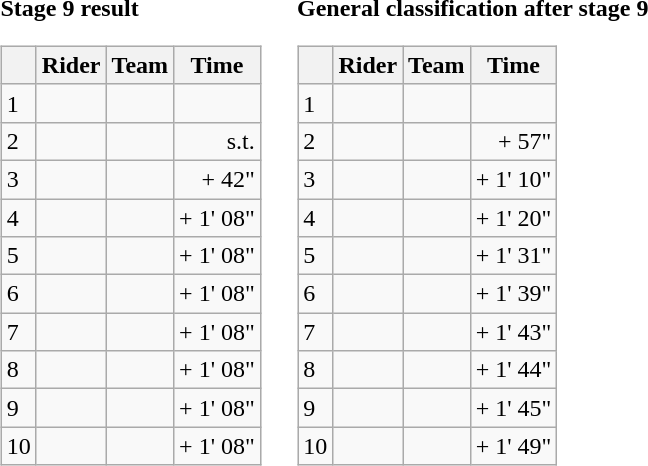<table>
<tr>
<td><strong>Stage 9 result</strong><br><table class="wikitable">
<tr>
<th></th>
<th>Rider</th>
<th>Team</th>
<th>Time</th>
</tr>
<tr>
<td>1</td>
<td></td>
<td></td>
<td align="right"></td>
</tr>
<tr>
<td>2</td>
<td></td>
<td></td>
<td align="right">s.t.</td>
</tr>
<tr>
<td>3</td>
<td></td>
<td></td>
<td align="right">+ 42"</td>
</tr>
<tr>
<td>4</td>
<td></td>
<td></td>
<td align="right">+ 1' 08"</td>
</tr>
<tr>
<td>5</td>
<td></td>
<td></td>
<td align="right">+ 1' 08"</td>
</tr>
<tr>
<td>6</td>
<td></td>
<td></td>
<td align="right">+ 1' 08"</td>
</tr>
<tr>
<td>7</td>
<td> </td>
<td></td>
<td align="right">+ 1' 08"</td>
</tr>
<tr>
<td>8</td>
<td></td>
<td></td>
<td align="right">+ 1' 08"</td>
</tr>
<tr>
<td>9</td>
<td> </td>
<td></td>
<td align="right">+ 1' 08"</td>
</tr>
<tr>
<td>10</td>
<td></td>
<td></td>
<td align="right">+ 1' 08"</td>
</tr>
</table>
</td>
<td></td>
<td><strong>General classification after stage 9</strong><br><table class="wikitable">
<tr>
<th></th>
<th>Rider</th>
<th>Team</th>
<th>Time</th>
</tr>
<tr>
<td>1</td>
<td> </td>
<td></td>
<td align="right"></td>
</tr>
<tr>
<td>2</td>
<td></td>
<td></td>
<td align="right">+ 57"</td>
</tr>
<tr>
<td>3</td>
<td> </td>
<td></td>
<td align="right">+ 1' 10"</td>
</tr>
<tr>
<td>4</td>
<td></td>
<td></td>
<td align="right">+ 1' 20"</td>
</tr>
<tr>
<td>5</td>
<td></td>
<td></td>
<td align="right">+ 1' 31"</td>
</tr>
<tr>
<td>6</td>
<td></td>
<td></td>
<td align="right">+ 1' 39"</td>
</tr>
<tr>
<td>7</td>
<td></td>
<td></td>
<td align="right">+ 1' 43"</td>
</tr>
<tr>
<td>8</td>
<td></td>
<td></td>
<td align="right">+ 1' 44"</td>
</tr>
<tr>
<td>9</td>
<td></td>
<td></td>
<td align="right">+ 1' 45"</td>
</tr>
<tr>
<td>10</td>
<td></td>
<td></td>
<td align="right">+ 1' 49"</td>
</tr>
</table>
</td>
</tr>
</table>
